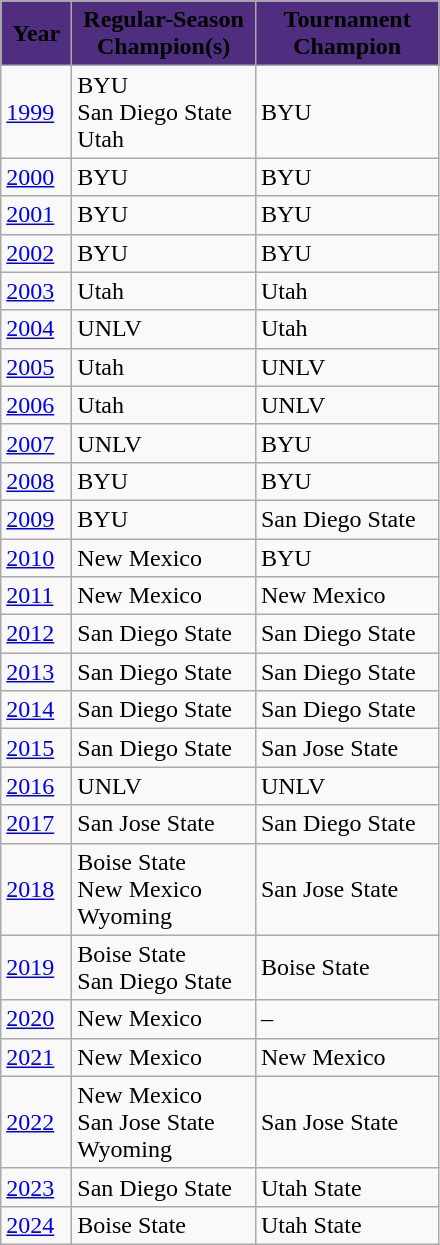<table class="wikitable">
<tr>
<th style="background:#4F2D7F;" scope="col" width="40px"><span> Year</span></th>
<th style="background:#4F2D7F;" scope="col" width="115px"><span> Regular-Season Champion(s)</span></th>
<th style="background:#4F2D7F;" scope="col" width="115px"><span> Tournament Champion</span></th>
</tr>
<tr>
<td><a href='#'>1999</a></td>
<td>BYU<br>San Diego State <br>Utah</td>
<td>BYU</td>
</tr>
<tr>
<td><a href='#'>2000</a></td>
<td>BYU</td>
<td>BYU</td>
</tr>
<tr>
<td><a href='#'>2001</a></td>
<td>BYU</td>
<td>BYU</td>
</tr>
<tr>
<td><a href='#'>2002</a></td>
<td>BYU</td>
<td>BYU</td>
</tr>
<tr>
<td><a href='#'>2003</a></td>
<td>Utah</td>
<td>Utah</td>
</tr>
<tr>
<td><a href='#'>2004</a></td>
<td>UNLV</td>
<td>Utah</td>
</tr>
<tr>
<td><a href='#'>2005</a></td>
<td>Utah</td>
<td>UNLV</td>
</tr>
<tr>
<td><a href='#'>2006</a></td>
<td>Utah</td>
<td>UNLV</td>
</tr>
<tr>
<td><a href='#'>2007</a></td>
<td>UNLV</td>
<td>BYU</td>
</tr>
<tr>
<td><a href='#'>2008</a></td>
<td>BYU</td>
<td>BYU</td>
</tr>
<tr>
<td><a href='#'>2009</a></td>
<td>BYU</td>
<td>San Diego State</td>
</tr>
<tr>
<td><a href='#'>2010</a></td>
<td>New Mexico</td>
<td>BYU</td>
</tr>
<tr>
<td><a href='#'>2011</a></td>
<td>New Mexico</td>
<td>New Mexico</td>
</tr>
<tr>
<td><a href='#'>2012</a></td>
<td>San Diego State</td>
<td>San Diego State</td>
</tr>
<tr>
<td><a href='#'>2013</a></td>
<td>San Diego State</td>
<td>San Diego State</td>
</tr>
<tr>
<td><a href='#'>2014</a></td>
<td>San Diego State</td>
<td>San Diego State</td>
</tr>
<tr>
<td><a href='#'>2015</a></td>
<td>San Diego State</td>
<td>San Jose State</td>
</tr>
<tr>
<td><a href='#'>2016</a></td>
<td>UNLV</td>
<td>UNLV</td>
</tr>
<tr>
<td><a href='#'>2017</a></td>
<td>San Jose State</td>
<td>San Diego State</td>
</tr>
<tr>
<td><a href='#'>2018</a></td>
<td>Boise State<br>New Mexico<br>Wyoming</td>
<td>San Jose State</td>
</tr>
<tr>
<td><a href='#'>2019</a></td>
<td>Boise State<br>San Diego State</td>
<td>Boise State</td>
</tr>
<tr>
<td><a href='#'>2020</a></td>
<td>New Mexico</td>
<td>–</td>
</tr>
<tr>
<td><a href='#'>2021</a></td>
<td>New Mexico</td>
<td>New Mexico</td>
</tr>
<tr>
<td><a href='#'>2022</a></td>
<td>New Mexico<br>San Jose State<br>Wyoming</td>
<td>San Jose State</td>
</tr>
<tr>
<td><a href='#'>2023</a></td>
<td>San Diego State</td>
<td>Utah State</td>
</tr>
<tr>
<td><a href='#'>2024</a></td>
<td>Boise State</td>
<td>Utah State</td>
</tr>
</table>
